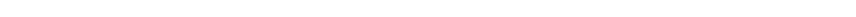<table style="width:88%; text-align:center;">
<tr style="color:white;">
<td style="background:"><strong>66</strong></td>
<td style="background:"><strong>86</strong></td>
</tr>
</table>
